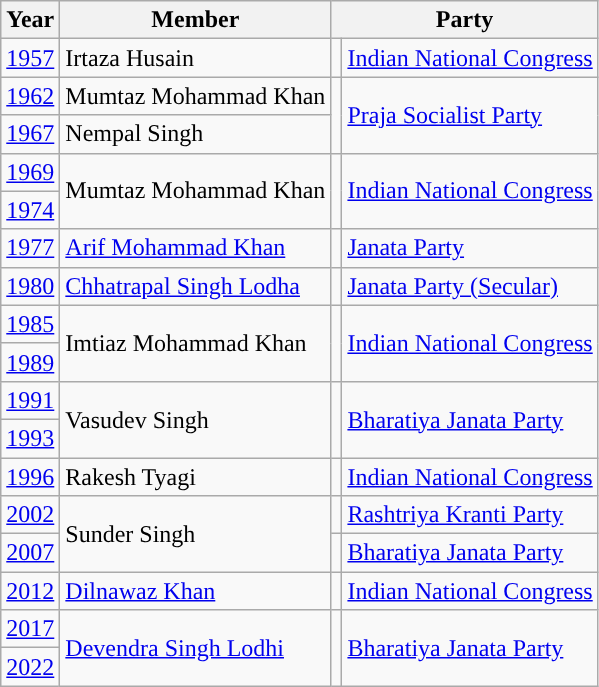<table class="wikitable">
<tr>
<th>Year</th>
<th>Member</th>
<th colspan="2">Party</th>
</tr>
<tr>
<td><a href='#'>1957</a></td>
<td>Irtaza Husain</td>
<td style="background-color: "></td>
<td><a href='#'>Indian National Congress</a></td>
</tr>
<tr>
<td><a href='#'>1962</a></td>
<td>Mumtaz Mohammad Khan</td>
<td rowspan="2" style="background-color: "></td>
<td rowspan="2"><a href='#'>Praja Socialist Party</a></td>
</tr>
<tr>
<td><a href='#'>1967</a></td>
<td>Nempal Singh</td>
</tr>
<tr>
<td><a href='#'>1969</a></td>
<td rowspan="2">Mumtaz Mohammad Khan</td>
<td rowspan="2" style="background-color: "></td>
<td rowspan="2"><a href='#'>Indian National Congress</a></td>
</tr>
<tr>
<td><a href='#'>1974</a></td>
</tr>
<tr>
<td><a href='#'>1977</a></td>
<td><a href='#'>Arif Mohammad Khan</a></td>
<td style="background-color: "></td>
<td><a href='#'>Janata Party</a></td>
</tr>
<tr>
<td><a href='#'>1980</a></td>
<td><a href='#'>Chhatrapal Singh Lodha</a></td>
<td style="background-color: "></td>
<td><a href='#'>Janata Party (Secular)</a></td>
</tr>
<tr>
<td><a href='#'>1985</a></td>
<td rowspan="2">Imtiaz Mohammad Khan</td>
<td rowspan="2" style="background-color: "></td>
<td rowspan="2"><a href='#'>Indian National Congress</a></td>
</tr>
<tr>
<td><a href='#'>1989</a></td>
</tr>
<tr>
<td><a href='#'>1991</a></td>
<td rowspan="2">Vasudev Singh</td>
<td rowspan="2" style="background-color: "></td>
<td rowspan="2"><a href='#'>Bharatiya Janata Party</a></td>
</tr>
<tr>
<td><a href='#'>1993</a></td>
</tr>
<tr>
<td><a href='#'>1996</a></td>
<td>Rakesh Tyagi</td>
<td style="background-color: "></td>
<td><a href='#'>Indian National Congress</a></td>
</tr>
<tr>
<td><a href='#'>2002</a></td>
<td rowspan="2">Sunder Singh</td>
<td style="background-color: "></td>
<td><a href='#'>Rashtriya Kranti Party</a></td>
</tr>
<tr>
<td><a href='#'>2007</a></td>
<td style="background-color: "></td>
<td><a href='#'>Bharatiya Janata Party</a></td>
</tr>
<tr>
<td><a href='#'>2012</a></td>
<td><a href='#'>Dilnawaz Khan</a></td>
<td style="background-color: "></td>
<td><a href='#'>Indian National Congress</a></td>
</tr>
<tr>
<td><a href='#'>2017</a></td>
<td rowspan="2"><a href='#'>Devendra Singh Lodhi</a></td>
<td rowspan="2" style="background-color: "></td>
<td rowspan="2"><a href='#'>Bharatiya Janata Party</a></td>
</tr>
<tr>
<td><a href='#'>2022</a></td>
</tr>
</table>
